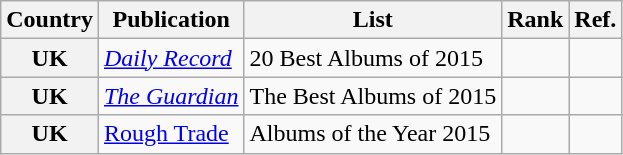<table class="wikitable plainrowheaders">
<tr>
<th>Country</th>
<th>Publication</th>
<th>List</th>
<th>Rank</th>
<th>Ref.</th>
</tr>
<tr>
<th scope="row">UK</th>
<td><em><a href='#'>Daily Record</a></em></td>
<td>20 Best Albums of 2015</td>
<td></td>
<td></td>
</tr>
<tr>
<th scope="row">UK</th>
<td><em><a href='#'>The Guardian</a></em></td>
<td>The Best Albums of 2015</td>
<td></td>
<td></td>
</tr>
<tr>
<th scope="row">UK</th>
<td><a href='#'>Rough Trade</a></td>
<td>Albums of the Year 2015</td>
<td></td>
<td></td>
</tr>
</table>
